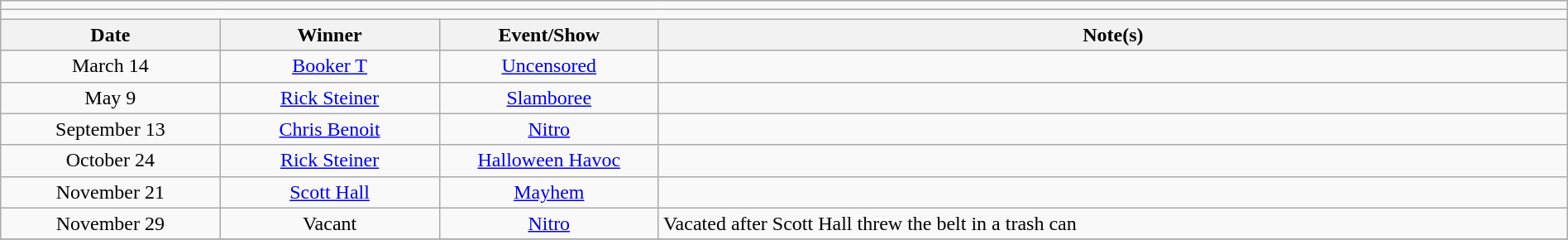<table class="wikitable" style="text-align:center; width:100%;">
<tr>
<td colspan="5"></td>
</tr>
<tr>
<td colspan="5"><strong></strong></td>
</tr>
<tr>
<th width=14%>Date</th>
<th width=14%>Winner</th>
<th width=14%>Event/Show</th>
<th width=58%>Note(s)</th>
</tr>
<tr>
<td>March 14</td>
<td><a href='#'>Booker T</a></td>
<td><a href='#'>Uncensored</a></td>
<td align=left></td>
</tr>
<tr>
<td>May 9</td>
<td><a href='#'>Rick Steiner</a></td>
<td><a href='#'>Slamboree</a></td>
<td align=left></td>
</tr>
<tr>
<td>September 13</td>
<td><a href='#'>Chris Benoit</a></td>
<td><a href='#'>Nitro</a></td>
<td align=left></td>
</tr>
<tr>
<td>October 24</td>
<td><a href='#'>Rick Steiner</a></td>
<td><a href='#'>Halloween Havoc</a></td>
<td align=left></td>
</tr>
<tr>
<td>November 21</td>
<td><a href='#'>Scott Hall</a></td>
<td><a href='#'>Mayhem</a></td>
<td align=left></td>
</tr>
<tr>
<td>November 29</td>
<td>Vacant</td>
<td><a href='#'>Nitro</a></td>
<td align=left>Vacated after Scott Hall threw the belt in a trash can</td>
</tr>
<tr>
</tr>
</table>
